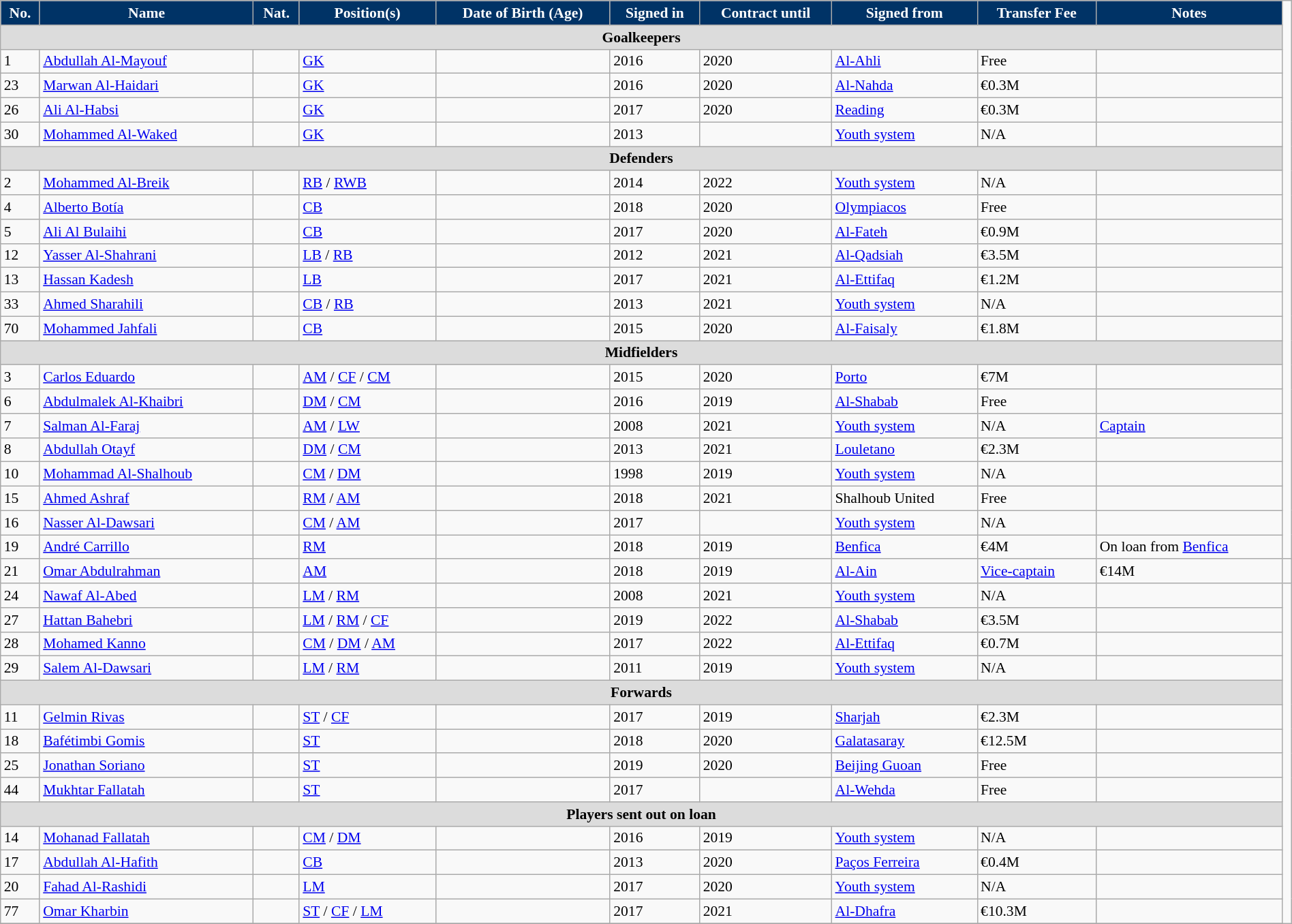<table class="wikitable" style="text-align: left; font-size:90%" width=100%>
<tr>
<th style="background:#003366; color:white; text-align:center;">No.</th>
<th style="background:#003366; color:white; text-align:center;">Name</th>
<th style="background:#003366; color:white; text-align:center;">Nat.</th>
<th style="background:#003366; color:white; text-align:center;">Position(s)</th>
<th style="background:#003366; color:white; text-align:center;">Date of Birth (Age)</th>
<th style="background:#003366; color:white; text-align:center;">Signed in</th>
<th style="background:#003366; color:white; text-align:center;">Contract until</th>
<th style="background:#003366; color:white; text-align:center;">Signed from</th>
<th style="background:#003366; color:white; text-align:center;">Transfer Fee</th>
<th style="background:#003366; color:white; text-align:center;">Notes</th>
</tr>
<tr>
<th colspan="10" style="background:#dcdcdc; text-align:center;">Goalkeepers</th>
</tr>
<tr>
<td>1</td>
<td><a href='#'>Abdullah Al-Mayouf</a></td>
<td></td>
<td><a href='#'>GK</a></td>
<td></td>
<td>2016</td>
<td>2020</td>
<td> <a href='#'>Al-Ahli</a></td>
<td>Free</td>
<td></td>
</tr>
<tr>
<td>23</td>
<td><a href='#'>Marwan Al-Haidari</a></td>
<td></td>
<td><a href='#'>GK</a></td>
<td></td>
<td>2016</td>
<td>2020</td>
<td> <a href='#'>Al-Nahda</a></td>
<td>€0.3M</td>
<td></td>
</tr>
<tr>
<td>26</td>
<td><a href='#'>Ali Al-Habsi</a></td>
<td></td>
<td><a href='#'>GK</a></td>
<td></td>
<td>2017</td>
<td>2020</td>
<td> <a href='#'>Reading</a></td>
<td>€0.3M</td>
<td></td>
</tr>
<tr>
<td>30</td>
<td><a href='#'>Mohammed Al-Waked</a></td>
<td></td>
<td><a href='#'>GK</a></td>
<td></td>
<td>2013</td>
<td></td>
<td><a href='#'>Youth system</a></td>
<td>N/A</td>
<td></td>
</tr>
<tr>
<th colspan="10" style="background:#dcdcdc; text-align:center;">Defenders</th>
</tr>
<tr>
<td>2</td>
<td><a href='#'>Mohammed Al-Breik</a></td>
<td></td>
<td><a href='#'>RB</a> / <a href='#'>RWB</a></td>
<td></td>
<td>2014</td>
<td>2022</td>
<td><a href='#'>Youth system</a></td>
<td>N/A</td>
<td></td>
</tr>
<tr>
<td>4</td>
<td><a href='#'>Alberto Botía</a></td>
<td></td>
<td><a href='#'>CB</a></td>
<td></td>
<td>2018</td>
<td>2020</td>
<td> <a href='#'>Olympiacos</a></td>
<td>Free</td>
<td></td>
</tr>
<tr>
<td>5</td>
<td><a href='#'>Ali Al Bulaihi</a></td>
<td></td>
<td><a href='#'>CB</a></td>
<td></td>
<td>2017</td>
<td>2020</td>
<td> <a href='#'>Al-Fateh</a></td>
<td>€0.9M</td>
<td></td>
</tr>
<tr>
<td>12</td>
<td><a href='#'>Yasser Al-Shahrani</a></td>
<td></td>
<td><a href='#'>LB</a> / <a href='#'>RB</a></td>
<td></td>
<td>2012</td>
<td>2021</td>
<td> <a href='#'>Al-Qadsiah</a></td>
<td>€3.5M</td>
<td></td>
</tr>
<tr>
<td>13</td>
<td><a href='#'>Hassan Kadesh</a></td>
<td></td>
<td><a href='#'>LB</a></td>
<td></td>
<td>2017</td>
<td>2021</td>
<td> <a href='#'>Al-Ettifaq</a></td>
<td>€1.2M</td>
<td></td>
</tr>
<tr>
<td>33</td>
<td><a href='#'>Ahmed Sharahili</a></td>
<td></td>
<td><a href='#'>CB</a> / <a href='#'>RB</a></td>
<td></td>
<td>2013</td>
<td>2021</td>
<td><a href='#'>Youth system</a></td>
<td>N/A</td>
<td></td>
</tr>
<tr>
<td>70</td>
<td><a href='#'>Mohammed Jahfali</a></td>
<td></td>
<td><a href='#'>CB</a></td>
<td></td>
<td>2015</td>
<td>2020</td>
<td> <a href='#'>Al-Faisaly</a></td>
<td>€1.8M</td>
<td></td>
</tr>
<tr>
<th colspan="10" style="background:#dcdcdc; text-align:center;">Midfielders</th>
</tr>
<tr>
<td>3</td>
<td><a href='#'>Carlos Eduardo</a></td>
<td></td>
<td><a href='#'>AM</a> / <a href='#'>CF</a> / <a href='#'>CM</a></td>
<td></td>
<td>2015</td>
<td>2020</td>
<td> <a href='#'>Porto</a></td>
<td>€7M</td>
<td></td>
</tr>
<tr>
<td>6</td>
<td><a href='#'>Abdulmalek Al-Khaibri</a></td>
<td></td>
<td><a href='#'>DM</a> / <a href='#'>CM</a></td>
<td></td>
<td>2016</td>
<td>2019</td>
<td> <a href='#'>Al-Shabab</a></td>
<td>Free</td>
<td></td>
</tr>
<tr>
<td>7</td>
<td><a href='#'>Salman Al-Faraj</a></td>
<td></td>
<td><a href='#'>AM</a> /  <a href='#'>LW</a></td>
<td></td>
<td>2008</td>
<td>2021</td>
<td><a href='#'>Youth system</a></td>
<td>N/A</td>
<td><a href='#'>Captain</a></td>
</tr>
<tr>
<td>8</td>
<td><a href='#'>Abdullah Otayf</a></td>
<td></td>
<td><a href='#'>DM</a> / <a href='#'>CM</a></td>
<td></td>
<td>2013</td>
<td>2021</td>
<td> <a href='#'>Louletano</a></td>
<td>€2.3M</td>
<td></td>
</tr>
<tr>
<td>10</td>
<td><a href='#'>Mohammad Al-Shalhoub</a></td>
<td></td>
<td><a href='#'>CM</a> / <a href='#'>DM</a></td>
<td></td>
<td>1998</td>
<td>2019</td>
<td><a href='#'>Youth system</a></td>
<td>N/A</td>
<td></td>
</tr>
<tr>
<td>15</td>
<td><a href='#'>Ahmed Ashraf</a></td>
<td></td>
<td><a href='#'>RM</a> / <a href='#'>AM</a></td>
<td></td>
<td>2018</td>
<td>2021</td>
<td> Shalhoub United</td>
<td>Free</td>
<td></td>
</tr>
<tr>
<td>16</td>
<td><a href='#'>Nasser Al-Dawsari</a></td>
<td></td>
<td><a href='#'>CM</a> / <a href='#'>AM</a></td>
<td></td>
<td>2017</td>
<td></td>
<td><a href='#'>Youth system</a></td>
<td>N/A</td>
<td></td>
</tr>
<tr>
<td>19</td>
<td><a href='#'>André Carrillo</a></td>
<td></td>
<td><a href='#'>RM</a></td>
<td></td>
<td>2018</td>
<td>2019</td>
<td> <a href='#'>Benfica</a></td>
<td>€4M</td>
<td>On loan from <a href='#'>Benfica</a></td>
</tr>
<tr>
<td>21</td>
<td><a href='#'>Omar Abdulrahman</a></td>
<td></td>
<td><a href='#'>AM</a></td>
<td></td>
<td>2018</td>
<td>2019</td>
<td> <a href='#'>Al-Ain</a></td>
<td><a href='#'>Vice-captain</a></td>
<td>€14M</td>
<td></td>
</tr>
<tr>
<td>24</td>
<td><a href='#'>Nawaf Al-Abed</a></td>
<td></td>
<td><a href='#'>LM</a> / <a href='#'>RM</a></td>
<td></td>
<td>2008</td>
<td>2021</td>
<td><a href='#'>Youth system</a></td>
<td>N/A</td>
<td></td>
</tr>
<tr>
<td>27</td>
<td><a href='#'>Hattan Bahebri</a></td>
<td></td>
<td><a href='#'>LM</a> / <a href='#'>RM</a> / <a href='#'>CF</a></td>
<td></td>
<td>2019</td>
<td>2022</td>
<td> <a href='#'>Al-Shabab</a></td>
<td>€3.5M</td>
<td></td>
</tr>
<tr>
<td>28</td>
<td><a href='#'>Mohamed Kanno</a></td>
<td></td>
<td><a href='#'>CM</a> / <a href='#'>DM</a> / <a href='#'>AM</a></td>
<td></td>
<td>2017</td>
<td>2022</td>
<td> <a href='#'>Al-Ettifaq</a></td>
<td>€0.7M</td>
<td></td>
</tr>
<tr>
<td>29</td>
<td><a href='#'>Salem Al-Dawsari</a></td>
<td></td>
<td><a href='#'>LM</a> / <a href='#'>RM</a></td>
<td></td>
<td>2011</td>
<td>2019</td>
<td><a href='#'>Youth system</a></td>
<td>N/A</td>
<td></td>
</tr>
<tr>
<th colspan="10" style="background:#dcdcdc; text-align:center;">Forwards</th>
</tr>
<tr>
<td>11</td>
<td><a href='#'>Gelmin Rivas</a></td>
<td></td>
<td><a href='#'>ST</a> / <a href='#'>CF</a></td>
<td></td>
<td>2017</td>
<td>2019</td>
<td> <a href='#'>Sharjah</a></td>
<td>€2.3M</td>
<td></td>
</tr>
<tr>
<td>18</td>
<td><a href='#'>Bafétimbi Gomis</a></td>
<td></td>
<td><a href='#'>ST</a></td>
<td></td>
<td>2018</td>
<td>2020</td>
<td> <a href='#'>Galatasaray</a></td>
<td>€12.5M</td>
<td></td>
</tr>
<tr>
<td>25</td>
<td><a href='#'>Jonathan Soriano</a></td>
<td></td>
<td><a href='#'>ST</a></td>
<td></td>
<td>2019</td>
<td>2020</td>
<td> <a href='#'>Beijing Guoan</a></td>
<td>Free</td>
<td></td>
</tr>
<tr>
<td>44</td>
<td><a href='#'>Mukhtar Fallatah</a></td>
<td></td>
<td><a href='#'>ST</a></td>
<td></td>
<td>2017</td>
<td></td>
<td> <a href='#'>Al-Wehda</a></td>
<td>Free</td>
<td></td>
</tr>
<tr>
<th colspan="10" style="background:#dcdcdc; text-align:center;">Players sent out on loan</th>
</tr>
<tr>
<td>14</td>
<td><a href='#'>Mohanad Fallatah</a></td>
<td></td>
<td><a href='#'>CM</a> / <a href='#'>DM</a></td>
<td></td>
<td>2016</td>
<td>2019</td>
<td><a href='#'>Youth system</a></td>
<td>N/A</td>
<td></td>
</tr>
<tr>
<td>17</td>
<td><a href='#'>Abdullah Al-Hafith</a></td>
<td></td>
<td><a href='#'>CB</a></td>
<td></td>
<td>2013</td>
<td>2020</td>
<td> <a href='#'>Paços Ferreira</a></td>
<td>€0.4M</td>
<td></td>
</tr>
<tr>
<td>20</td>
<td><a href='#'>Fahad Al-Rashidi</a></td>
<td></td>
<td><a href='#'>LM</a></td>
<td></td>
<td>2017</td>
<td>2020</td>
<td><a href='#'>Youth system</a></td>
<td>N/A</td>
<td></td>
</tr>
<tr>
<td>77</td>
<td><a href='#'>Omar Kharbin</a></td>
<td></td>
<td><a href='#'>ST</a> / <a href='#'>CF</a> / <a href='#'>LM</a></td>
<td></td>
<td>2017</td>
<td>2021</td>
<td> <a href='#'>Al-Dhafra</a></td>
<td>€10.3M</td>
<td></td>
</tr>
<tr>
</tr>
</table>
